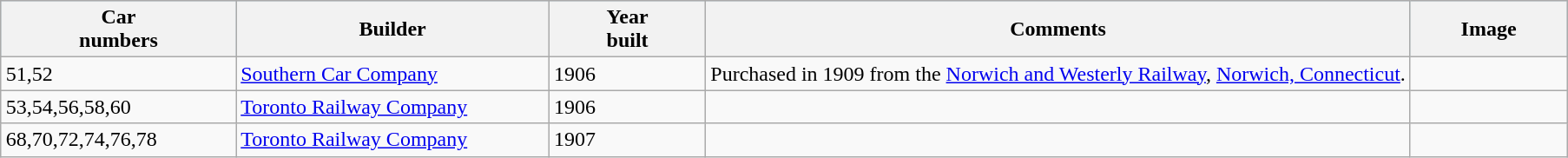<table class="wikitable" style="margin:1em auto;">
<tr style="background:lightblue;">
<th width=15%>Car<br>numbers</th>
<th width=20%>Builder</th>
<th width=10%>Year<br>built</th>
<th width=45%>Comments</th>
<th width=10%>Image</th>
</tr>
<tr>
<td>51,52</td>
<td><a href='#'>Southern Car Company</a></td>
<td>1906</td>
<td>Purchased in 1909 from the <a href='#'>Norwich and Westerly Railway</a>, <a href='#'>Norwich, Connecticut</a>.</td>
<td></td>
</tr>
<tr>
<td>53,54,56,58,60</td>
<td><a href='#'>Toronto Railway Company</a></td>
<td>1906</td>
<td></td>
<td></td>
</tr>
<tr>
<td>68,70,72,74,76,78</td>
<td><a href='#'>Toronto Railway Company</a></td>
<td>1907</td>
<td></td>
<td></td>
</tr>
</table>
